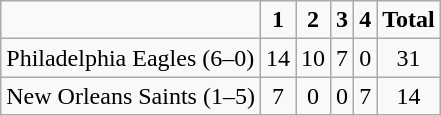<table class="wikitable" style="text-align:center">
<tr>
<td></td>
<td><strong>1</strong></td>
<td><strong>2</strong></td>
<td><strong>3</strong></td>
<td><strong>4</strong></td>
<td><strong>Total</strong></td>
</tr>
<tr>
<td align="left">Philadelphia Eagles (6–0)</td>
<td>14</td>
<td>10</td>
<td>7</td>
<td>0</td>
<td>31</td>
</tr>
<tr>
<td align="left">New Orleans Saints (1–5)</td>
<td>7</td>
<td>0</td>
<td>0</td>
<td>7</td>
<td>14</td>
</tr>
</table>
